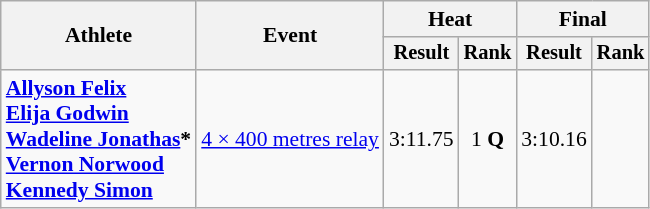<table class="wikitable" style="font-size:90%">
<tr>
<th rowspan="2">Athlete</th>
<th rowspan="2">Event</th>
<th colspan="2">Heat</th>
<th colspan="2">Final</th>
</tr>
<tr style="font-size:95%">
<th>Result</th>
<th>Rank</th>
<th>Result</th>
<th>Rank</th>
</tr>
<tr align="center">
<td align="left"><strong><a href='#'>Allyson Felix</a><br><a href='#'>Elija Godwin</a><br><a href='#'>Wadeline Jonathas</a>*<br><a href='#'>Vernon Norwood</a><br><a href='#'>Kennedy Simon</a></strong></td>
<td align="left"><a href='#'>4 × 400 metres relay</a></td>
<td>3:11.75</td>
<td>1 <strong>Q</strong></td>
<td>3:10.16</td>
<td></td>
</tr>
</table>
